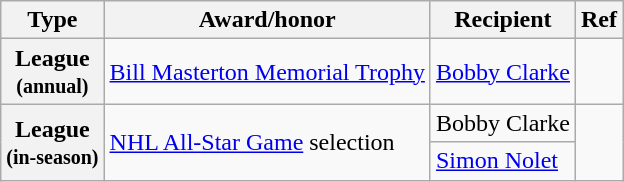<table class="wikitable">
<tr>
<th scope="col">Type</th>
<th scope="col">Award/honor</th>
<th scope="col">Recipient</th>
<th scope="col">Ref</th>
</tr>
<tr>
<th scope="row">League<br><small>(annual)</small></th>
<td><a href='#'>Bill Masterton Memorial Trophy</a></td>
<td><a href='#'>Bobby Clarke</a></td>
<td></td>
</tr>
<tr>
<th scope="row" rowspan="2">League<br><small>(in-season)</small></th>
<td rowspan="2"><a href='#'>NHL All-Star Game</a> selection</td>
<td>Bobby Clarke</td>
<td rowspan="2"></td>
</tr>
<tr>
<td><a href='#'>Simon Nolet</a></td>
</tr>
</table>
